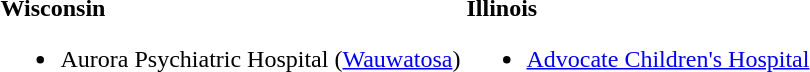<table border="0">
<tr>
<td valign="top"><br><strong>Wisconsin</strong><ul><li>Aurora Psychiatric Hospital (<a href='#'>Wauwatosa</a>)</li></ul></td>
<td valign="top"><br><strong>Illinois</strong><ul><li><a href='#'>Advocate Children's Hospital</a></li></ul></td>
</tr>
</table>
